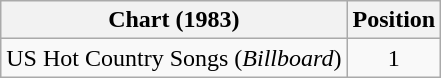<table class="wikitable">
<tr>
<th>Chart (1983)</th>
<th>Position</th>
</tr>
<tr>
<td>US Hot Country Songs (<em>Billboard</em>)</td>
<td align="center">1</td>
</tr>
</table>
